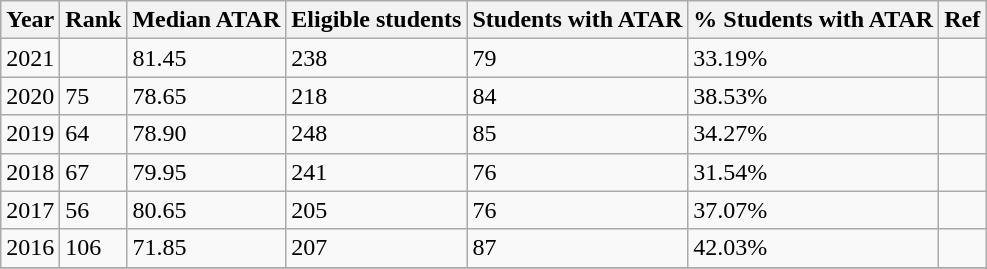<table class="wikitable sortable">
<tr>
<th>Year</th>
<th>Rank</th>
<th>Median ATAR</th>
<th>Eligible students</th>
<th>Students with ATAR</th>
<th>% Students with ATAR</th>
<th>Ref</th>
</tr>
<tr>
<td>2021</td>
<td></td>
<td>81.45</td>
<td>238</td>
<td>79</td>
<td>33.19%</td>
<td></td>
</tr>
<tr>
<td>2020</td>
<td>75</td>
<td>78.65</td>
<td>218</td>
<td>84</td>
<td>38.53%</td>
<td></td>
</tr>
<tr>
<td>2019</td>
<td>64</td>
<td>78.90</td>
<td>248</td>
<td>85</td>
<td>34.27%</td>
<td></td>
</tr>
<tr>
<td>2018</td>
<td>67</td>
<td>79.95</td>
<td>241</td>
<td>76</td>
<td>31.54%</td>
<td></td>
</tr>
<tr>
<td>2017</td>
<td>56</td>
<td>80.65</td>
<td>205</td>
<td>76</td>
<td>37.07%</td>
<td></td>
</tr>
<tr>
<td>2016</td>
<td>106</td>
<td>71.85</td>
<td>207</td>
<td>87</td>
<td>42.03%</td>
<td></td>
</tr>
<tr>
</tr>
</table>
